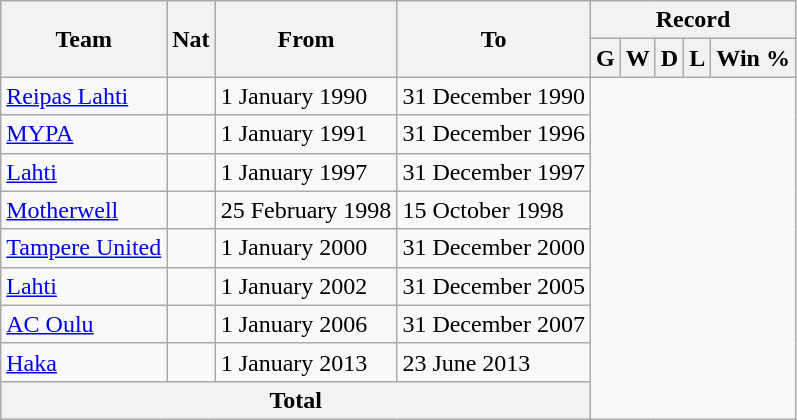<table class="wikitable" style="text-align: center">
<tr>
<th rowspan="2">Team</th>
<th rowspan="2">Nat</th>
<th rowspan="2">From</th>
<th rowspan="2">To</th>
<th colspan="5">Record</th>
</tr>
<tr>
<th>G</th>
<th>W</th>
<th>D</th>
<th>L</th>
<th>Win %</th>
</tr>
<tr>
<td align=left><a href='#'>Reipas Lahti</a></td>
<td></td>
<td align=left>1 January 1990</td>
<td align=left>31 December 1990<br></td>
</tr>
<tr>
<td align=left><a href='#'>MYPA</a></td>
<td></td>
<td align=left>1 January 1991</td>
<td align=left>31 December 1996<br></td>
</tr>
<tr>
<td align=left><a href='#'>Lahti</a></td>
<td></td>
<td align=left>1 January 1997</td>
<td align=left>31 December 1997<br></td>
</tr>
<tr>
<td align=left><a href='#'>Motherwell</a></td>
<td></td>
<td align=left>25 February 1998</td>
<td align=left>15 October 1998<br></td>
</tr>
<tr>
<td align=left><a href='#'>Tampere United</a></td>
<td></td>
<td align=left>1 January 2000</td>
<td align=left>31 December 2000<br></td>
</tr>
<tr>
<td align=left><a href='#'>Lahti</a></td>
<td></td>
<td align=left>1 January 2002</td>
<td align=left>31 December 2005<br></td>
</tr>
<tr>
<td align=left><a href='#'>AC Oulu</a></td>
<td></td>
<td align=left>1 January 2006</td>
<td align=left>31 December 2007<br></td>
</tr>
<tr>
<td align=left><a href='#'>Haka</a></td>
<td></td>
<td align=left>1 January 2013</td>
<td align=left>23 June 2013<br></td>
</tr>
<tr>
<th colspan="4">Total<br></th>
</tr>
</table>
